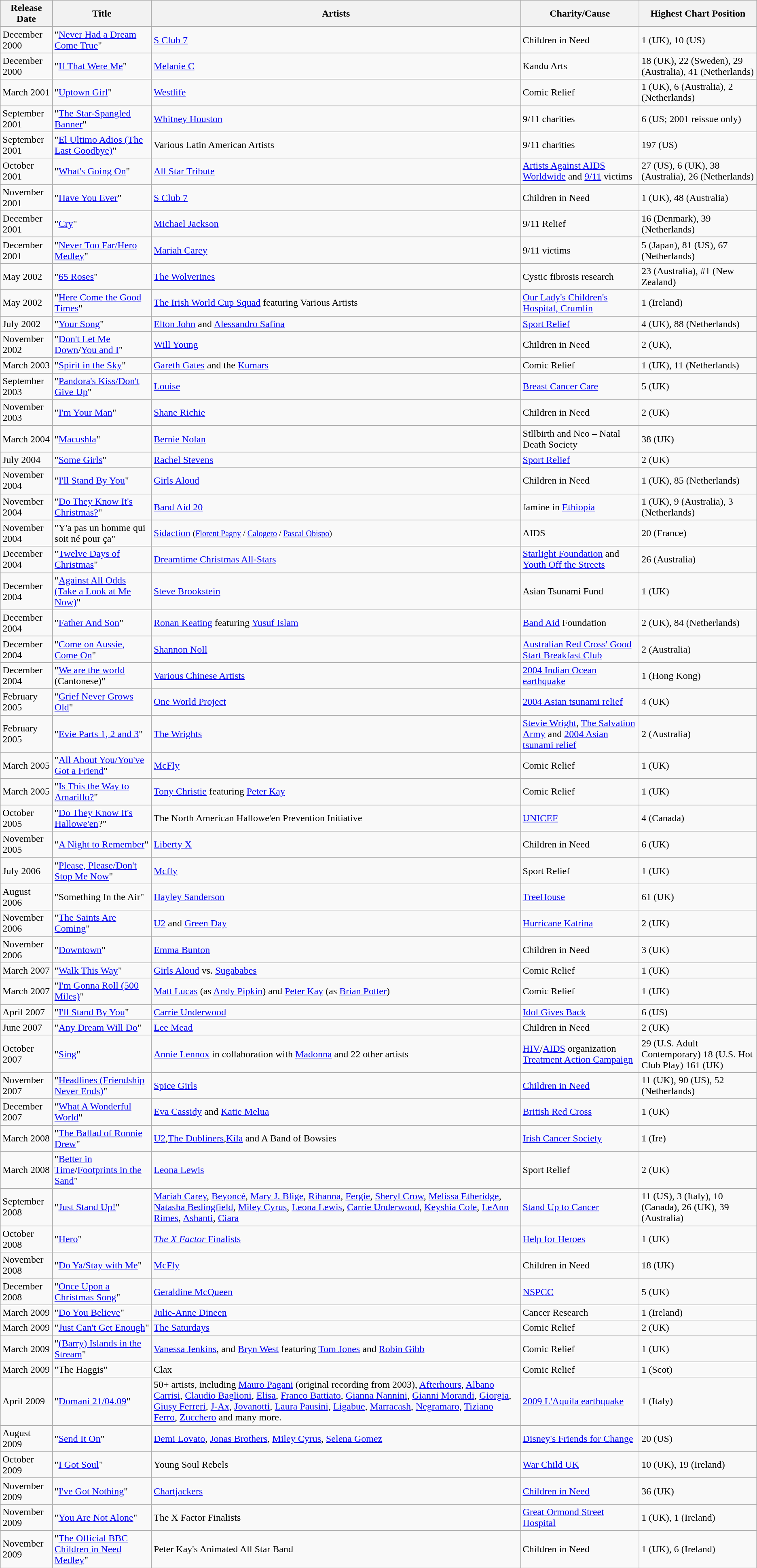<table class="wikitable">
<tr>
<th>Release Date</th>
<th>Title</th>
<th>Artists</th>
<th>Charity/Cause</th>
<th>Highest Chart Position</th>
</tr>
<tr>
<td>December 2000</td>
<td>"<a href='#'>Never Had a Dream Come True</a>"</td>
<td><a href='#'>S Club 7</a></td>
<td>Children in Need</td>
<td>1 (UK), 10 (US)</td>
</tr>
<tr>
<td>December 2000</td>
<td>"<a href='#'>If That Were Me</a>"</td>
<td><a href='#'>Melanie C</a></td>
<td>Kandu Arts</td>
<td>18 (UK), 22 (Sweden), 29 (Australia), 41 (Netherlands)</td>
</tr>
<tr>
<td>March 2001</td>
<td>"<a href='#'>Uptown Girl</a>"</td>
<td><a href='#'>Westlife</a></td>
<td>Comic Relief</td>
<td>1 (UK), 6 (Australia), 2 (Netherlands)</td>
</tr>
<tr>
<td>September 2001</td>
<td>"<a href='#'>The Star-Spangled Banner</a>"</td>
<td><a href='#'>Whitney Houston</a></td>
<td>9/11 charities</td>
<td>6 (US; 2001 reissue only)</td>
</tr>
<tr>
<td>September 2001</td>
<td>"<a href='#'>El Ultimo Adios (The Last Goodbye)</a>"</td>
<td>Various Latin American Artists</td>
<td>9/11 charities</td>
<td>197 (US)</td>
</tr>
<tr>
<td>October 2001</td>
<td>"<a href='#'>What's Going On</a>"</td>
<td><a href='#'>All Star Tribute</a></td>
<td><a href='#'>Artists Against AIDS Worldwide</a> and <a href='#'>9/11</a> victims</td>
<td>27 (US), 6 (UK), 38 (Australia), 26 (Netherlands)</td>
</tr>
<tr>
<td>November 2001</td>
<td>"<a href='#'>Have You Ever</a>"</td>
<td><a href='#'>S Club 7</a></td>
<td>Children in Need</td>
<td>1 (UK), 48 (Australia)</td>
</tr>
<tr>
<td>December 2001</td>
<td>"<a href='#'>Cry</a>"</td>
<td><a href='#'>Michael Jackson</a></td>
<td>9/11 Relief</td>
<td>16 (Denmark), 39 (Netherlands)</td>
</tr>
<tr>
<td>December 2001</td>
<td>"<a href='#'>Never Too Far/Hero Medley</a>"</td>
<td><a href='#'>Mariah Carey</a></td>
<td>9/11 victims</td>
<td>5 (Japan), 81 (US), 67 (Netherlands)</td>
</tr>
<tr>
<td>May 2002</td>
<td>"<a href='#'>65 Roses</a>"</td>
<td><a href='#'>The Wolverines</a></td>
<td>Cystic fibrosis research</td>
<td>23 (Australia), #1 (New Zealand)</td>
</tr>
<tr>
<td>May 2002</td>
<td>"<a href='#'>Here Come the Good Times</a>"</td>
<td><a href='#'>The Irish World Cup Squad</a> featuring Various Artists</td>
<td><a href='#'>Our Lady's Children's Hospital, Crumlin</a></td>
<td>1 (Ireland)</td>
</tr>
<tr>
<td>July 2002</td>
<td>"<a href='#'>Your Song</a>"</td>
<td><a href='#'>Elton John</a> and <a href='#'>Alessandro Safina</a></td>
<td><a href='#'>Sport Relief</a></td>
<td>4 (UK), 88 (Netherlands)</td>
</tr>
<tr>
<td>November 2002</td>
<td>"<a href='#'>Don't Let Me Down</a>/<a href='#'>You and I</a>"</td>
<td><a href='#'>Will Young</a></td>
<td>Children in Need</td>
<td>2 (UK),</td>
</tr>
<tr>
<td>March 2003</td>
<td>"<a href='#'>Spirit in the Sky</a>"</td>
<td><a href='#'>Gareth Gates</a> and the <a href='#'>Kumars</a></td>
<td>Comic Relief</td>
<td>1 (UK), 11 (Netherlands)</td>
</tr>
<tr>
<td>September 2003</td>
<td>"<a href='#'>Pandora's Kiss/Don't Give Up</a>"</td>
<td><a href='#'>Louise</a></td>
<td><a href='#'>Breast Cancer Care</a></td>
<td>5 (UK)</td>
</tr>
<tr>
<td>November 2003</td>
<td>"<a href='#'>I'm Your Man</a>"</td>
<td><a href='#'>Shane Richie</a></td>
<td>Children in Need</td>
<td>2 (UK)</td>
</tr>
<tr>
<td>March 2004</td>
<td>"<a href='#'>Macushla</a>"</td>
<td><a href='#'>Bernie Nolan</a></td>
<td>Stllbirth and Neo – Natal Death Society</td>
<td>38 (UK)</td>
</tr>
<tr>
<td>July 2004</td>
<td>"<a href='#'>Some Girls</a>"</td>
<td><a href='#'>Rachel Stevens</a></td>
<td><a href='#'>Sport Relief</a></td>
<td>2 (UK)</td>
</tr>
<tr>
<td>November 2004</td>
<td>"<a href='#'>I'll Stand By You</a>"</td>
<td><a href='#'>Girls Aloud</a></td>
<td>Children in Need</td>
<td>1 (UK), 85 (Netherlands)</td>
</tr>
<tr>
<td>November 2004</td>
<td>"<a href='#'>Do They Know It's Christmas?</a>"</td>
<td><a href='#'>Band Aid 20</a></td>
<td>famine in <a href='#'>Ethiopia</a></td>
<td>1 (UK), 9 (Australia), 3 (Netherlands)</td>
</tr>
<tr>
<td>November 2004</td>
<td>"Y'a pas un homme qui soit né pour ça"</td>
<td><a href='#'>Sidaction</a> <small>(<a href='#'>Florent Pagny</a> / <a href='#'>Calogero</a> / <a href='#'>Pascal Obispo</a>)</small></td>
<td>AIDS</td>
<td>20 (France)</td>
</tr>
<tr>
<td>December 2004</td>
<td>"<a href='#'>Twelve Days of Christmas</a>"</td>
<td><a href='#'>Dreamtime Christmas All-Stars</a></td>
<td><a href='#'>Starlight Foundation</a> and <a href='#'>Youth Off the Streets</a></td>
<td>26 (Australia)</td>
</tr>
<tr>
<td>December 2004</td>
<td>"<a href='#'>Against All Odds (Take a Look at Me Now)</a>"</td>
<td><a href='#'>Steve Brookstein</a></td>
<td>Asian Tsunami Fund</td>
<td>1 (UK)</td>
</tr>
<tr>
<td>December 2004</td>
<td>"<a href='#'>Father And Son</a>"</td>
<td><a href='#'>Ronan Keating</a> featuring <a href='#'>Yusuf Islam</a></td>
<td><a href='#'>Band Aid</a> Foundation</td>
<td>2 (UK), 84 (Netherlands)</td>
</tr>
<tr>
<td>December 2004</td>
<td>"<a href='#'>Come on Aussie, Come On</a>"</td>
<td><a href='#'>Shannon Noll</a></td>
<td><a href='#'>Australian Red Cross' Good Start Breakfast Club</a></td>
<td>2 (Australia)</td>
</tr>
<tr>
<td>December 2004</td>
<td>"<a href='#'>We are the world</a> (Cantonese)"</td>
<td><a href='#'>Various Chinese Artists</a></td>
<td><a href='#'>2004 Indian Ocean earthquake</a></td>
<td>1 (Hong Kong)</td>
</tr>
<tr>
<td>February 2005</td>
<td>"<a href='#'>Grief Never Grows Old</a>"</td>
<td><a href='#'>One World Project</a></td>
<td><a href='#'>2004 Asian tsunami relief</a></td>
<td>4 (UK)</td>
</tr>
<tr>
<td>February 2005</td>
<td>"<a href='#'>Evie Parts 1, 2 and 3</a>"</td>
<td><a href='#'>The Wrights</a></td>
<td><a href='#'>Stevie Wright</a>, <a href='#'>The Salvation Army</a> and <a href='#'>2004 Asian tsunami relief</a></td>
<td>2 (Australia)</td>
</tr>
<tr>
<td>March 2005</td>
<td>"<a href='#'>All About You/You've Got a Friend</a>"</td>
<td><a href='#'>McFly</a></td>
<td>Comic Relief</td>
<td>1 (UK)</td>
</tr>
<tr>
<td>March 2005</td>
<td>"<a href='#'>Is This the Way to Amarillo?</a>"</td>
<td><a href='#'>Tony Christie</a> featuring <a href='#'>Peter Kay</a></td>
<td>Comic Relief</td>
<td>1 (UK)</td>
</tr>
<tr>
<td>October 2005</td>
<td>"<a href='#'>Do They Know It's Hallowe'en</a>?"</td>
<td>The North American Hallowe'en Prevention Initiative</td>
<td><a href='#'>UNICEF</a></td>
<td>4 (Canada)</td>
</tr>
<tr>
<td>November 2005</td>
<td>"<a href='#'>A Night to Remember</a>"</td>
<td><a href='#'>Liberty X</a></td>
<td>Children in Need</td>
<td>6 (UK)</td>
</tr>
<tr>
<td>July 2006</td>
<td>"<a href='#'>Please, Please/Don't Stop Me Now</a>"</td>
<td><a href='#'>Mcfly</a></td>
<td>Sport Relief</td>
<td>1 (UK)</td>
</tr>
<tr>
<td>August 2006</td>
<td>"Something In the Air"</td>
<td><a href='#'>Hayley Sanderson</a></td>
<td><a href='#'>TreeHouse</a></td>
<td>61 (UK)</td>
</tr>
<tr>
<td>November 2006</td>
<td>"<a href='#'>The Saints Are Coming</a>"</td>
<td><a href='#'>U2</a> and <a href='#'>Green Day</a></td>
<td><a href='#'>Hurricane Katrina</a></td>
<td>2 (UK)</td>
</tr>
<tr>
<td>November 2006</td>
<td>"<a href='#'>Downtown</a>"</td>
<td><a href='#'>Emma Bunton</a></td>
<td>Children in Need</td>
<td>3 (UK)</td>
</tr>
<tr>
<td>March 2007</td>
<td>"<a href='#'>Walk This Way</a>"</td>
<td><a href='#'>Girls Aloud</a> vs. <a href='#'>Sugababes</a></td>
<td>Comic Relief</td>
<td>1 (UK)</td>
</tr>
<tr>
<td>March 2007</td>
<td>"<a href='#'>I'm Gonna Roll (500 Miles)</a>"</td>
<td><a href='#'>Matt Lucas</a> (as <a href='#'>Andy Pipkin</a>) and <a href='#'>Peter Kay</a> (as <a href='#'>Brian Potter</a>)</td>
<td>Comic Relief</td>
<td>1 (UK)</td>
</tr>
<tr>
<td>April 2007</td>
<td>"<a href='#'>I'll Stand By You</a>"</td>
<td><a href='#'>Carrie Underwood</a></td>
<td><a href='#'>Idol Gives Back</a></td>
<td>6 (US)</td>
</tr>
<tr>
<td>June 2007</td>
<td>"<a href='#'>Any Dream Will Do</a>"</td>
<td><a href='#'>Lee Mead</a></td>
<td>Children in Need</td>
<td>2 (UK)</td>
</tr>
<tr>
<td>October 2007</td>
<td>"<a href='#'>Sing</a>"</td>
<td><a href='#'>Annie Lennox</a> in collaboration with <a href='#'>Madonna</a> and 22 other artists</td>
<td><a href='#'>HIV</a>/<a href='#'>AIDS</a> organization <a href='#'>Treatment Action Campaign</a></td>
<td>29 (U.S. Adult Contemporary) 18 (U.S. Hot Club Play) 161 (UK)</td>
</tr>
<tr>
<td>November 2007</td>
<td>"<a href='#'>Headlines (Friendship Never Ends)</a>"</td>
<td><a href='#'>Spice Girls</a></td>
<td><a href='#'>Children in Need</a></td>
<td>11 (UK), 90 (US), 52 (Netherlands)</td>
</tr>
<tr>
<td>December 2007</td>
<td>"<a href='#'>What A Wonderful World</a>"</td>
<td><a href='#'>Eva Cassidy</a> and <a href='#'>Katie Melua</a></td>
<td><a href='#'>British Red Cross</a></td>
<td>1 (UK)</td>
</tr>
<tr>
<td>March 2008</td>
<td>"<a href='#'>The Ballad of Ronnie Drew</a>"</td>
<td><a href='#'>U2</a>,<a href='#'>The Dubliners</a>,<a href='#'>Kíla</a> and A Band of Bowsies</td>
<td><a href='#'>Irish Cancer Society</a></td>
<td>1 (Ire)</td>
</tr>
<tr>
<td>March 2008</td>
<td>"<a href='#'>Better in Time</a>/<a href='#'>Footprints in the Sand</a>"</td>
<td><a href='#'>Leona Lewis</a></td>
<td>Sport Relief</td>
<td>2 (UK)</td>
</tr>
<tr>
<td>September 2008</td>
<td>"<a href='#'>Just Stand Up!</a>"</td>
<td><a href='#'>Mariah Carey</a>, <a href='#'>Beyoncé</a>, <a href='#'>Mary J. Blige</a>, <a href='#'>Rihanna</a>, <a href='#'>Fergie</a>, <a href='#'>Sheryl Crow</a>, <a href='#'>Melissa Etheridge</a>, <a href='#'>Natasha Bedingfield</a>, <a href='#'>Miley Cyrus</a>, <a href='#'>Leona Lewis</a>, <a href='#'>Carrie Underwood</a>, <a href='#'>Keyshia Cole</a>, <a href='#'>LeAnn Rimes</a>, <a href='#'>Ashanti</a>, <a href='#'>Ciara</a></td>
<td><a href='#'>Stand Up to Cancer</a></td>
<td>11 (US), 3 (Italy), 10 (Canada), 26 (UK), 39 (Australia)</td>
</tr>
<tr>
<td>October 2008</td>
<td>"<a href='#'>Hero</a>"</td>
<td><a href='#'><em>The X Factor</em> Finalists</a></td>
<td><a href='#'>Help for Heroes</a></td>
<td>1 (UK)</td>
</tr>
<tr>
<td>November 2008</td>
<td>"<a href='#'>Do Ya/Stay with Me</a>"</td>
<td><a href='#'>McFly</a></td>
<td>Children in Need</td>
<td>18 (UK)</td>
</tr>
<tr>
<td>December 2008</td>
<td>"<a href='#'>Once Upon a Christmas Song</a>"</td>
<td><a href='#'>Geraldine McQueen</a></td>
<td><a href='#'>NSPCC</a></td>
<td>5 (UK)</td>
</tr>
<tr>
<td>March 2009</td>
<td>"<a href='#'>Do You Believe</a>"</td>
<td><a href='#'>Julie-Anne Dineen</a></td>
<td>Cancer Research</td>
<td>1 (Ireland)</td>
</tr>
<tr>
<td>March 2009</td>
<td>"<a href='#'>Just Can't Get Enough</a>"</td>
<td><a href='#'>The Saturdays</a></td>
<td>Comic Relief</td>
<td>2 (UK)</td>
</tr>
<tr>
<td>March 2009</td>
<td>"<a href='#'>(Barry) Islands in the Stream</a>"</td>
<td><a href='#'>Vanessa Jenkins</a>, and <a href='#'>Bryn West</a> featuring <a href='#'>Tom Jones</a> and <a href='#'>Robin Gibb</a></td>
<td>Comic Relief</td>
<td>1 (UK)</td>
</tr>
<tr>
<td>March 2009</td>
<td>"The Haggis"</td>
<td>Clax</td>
<td>Comic Relief</td>
<td>1 (Scot)</td>
</tr>
<tr>
<td>April 2009</td>
<td>"<a href='#'>Domani 21/04.09</a>"</td>
<td>50+ artists, including <a href='#'>Mauro Pagani</a> (original recording from 2003), <a href='#'>Afterhours</a>, <a href='#'>Albano Carrisi</a>, <a href='#'>Claudio Baglioni</a>, <a href='#'>Elisa</a>, <a href='#'>Franco Battiato</a>, <a href='#'>Gianna Nannini</a>, <a href='#'>Gianni Morandi</a>, <a href='#'>Giorgia</a>, <a href='#'>Giusy Ferreri</a>, <a href='#'>J-Ax</a>, <a href='#'>Jovanotti</a>, <a href='#'>Laura Pausini</a>, <a href='#'>Ligabue</a>, <a href='#'>Marracash</a>, <a href='#'>Negramaro</a>, <a href='#'>Tiziano Ferro</a>, <a href='#'>Zucchero</a> and many more.</td>
<td><a href='#'>2009 L'Aquila earthquake</a></td>
<td>1 (Italy)</td>
</tr>
<tr>
<td>August 2009</td>
<td>"<a href='#'>Send It On</a>"</td>
<td><a href='#'>Demi Lovato</a>, <a href='#'>Jonas Brothers</a>, <a href='#'>Miley Cyrus</a>, <a href='#'>Selena Gomez</a></td>
<td><a href='#'>Disney's Friends for Change</a></td>
<td>20 (US)</td>
</tr>
<tr>
<td>October 2009</td>
<td>"<a href='#'>I Got Soul</a>"</td>
<td>Young Soul Rebels</td>
<td><a href='#'>War Child UK</a></td>
<td>10 (UK), 19 (Ireland)</td>
</tr>
<tr>
<td>November 2009</td>
<td>"<a href='#'>I've Got Nothing</a>"</td>
<td><a href='#'>Chartjackers</a></td>
<td><a href='#'>Children in Need</a></td>
<td>36 (UK)</td>
</tr>
<tr>
<td>November 2009</td>
<td>"<a href='#'>You Are Not Alone</a>"</td>
<td>The X Factor Finalists</td>
<td><a href='#'>Great Ormond Street Hospital</a></td>
<td>1 (UK), 1 (Ireland)</td>
</tr>
<tr>
<td>November 2009</td>
<td>"<a href='#'>The Official BBC Children in Need Medley</a>"</td>
<td>Peter Kay's Animated All Star Band</td>
<td>Children in Need</td>
<td>1 (UK), 6 (Ireland)</td>
</tr>
</table>
